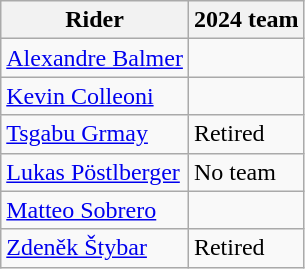<table class="wikitable">
<tr>
<th>Rider</th>
<th>2024 team</th>
</tr>
<tr>
<td><a href='#'>Alexandre Balmer</a></td>
<td></td>
</tr>
<tr>
<td><a href='#'>Kevin Colleoni</a></td>
<td></td>
</tr>
<tr>
<td><a href='#'>Tsgabu Grmay</a></td>
<td>Retired</td>
</tr>
<tr>
<td><a href='#'>Lukas Pöstlberger</a></td>
<td>No team</td>
</tr>
<tr>
<td><a href='#'>Matteo Sobrero</a></td>
<td></td>
</tr>
<tr>
<td><a href='#'>Zdeněk Štybar</a></td>
<td>Retired</td>
</tr>
</table>
